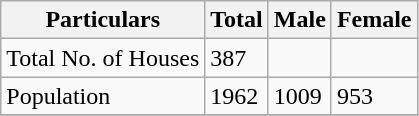<table class="wikitable sortable">
<tr>
<th>Particulars</th>
<th>Total</th>
<th>Male</th>
<th>Female</th>
</tr>
<tr>
<td>Total No. of Houses</td>
<td>387</td>
<td></td>
<td></td>
</tr>
<tr>
<td>Population</td>
<td>1962</td>
<td>1009</td>
<td>953</td>
</tr>
<tr>
</tr>
</table>
